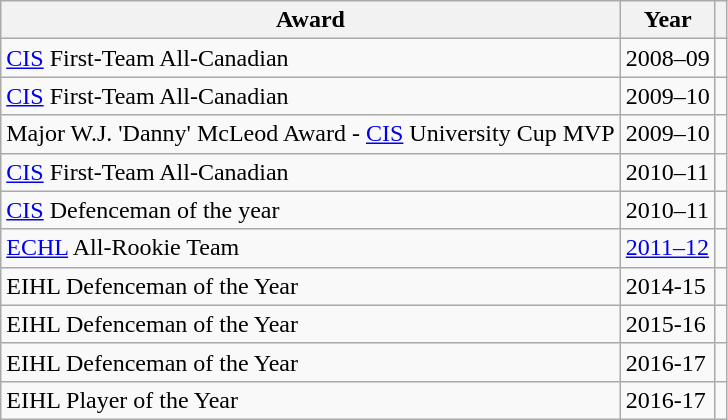<table class="wikitable">
<tr>
<th>Award</th>
<th>Year</th>
<th></th>
</tr>
<tr>
<td><a href='#'>CIS</a> First-Team All-Canadian</td>
<td>2008–09</td>
<td></td>
</tr>
<tr>
<td><a href='#'>CIS</a> First-Team All-Canadian</td>
<td>2009–10</td>
<td></td>
</tr>
<tr>
<td>Major W.J. 'Danny' McLeod Award - <a href='#'>CIS</a> University Cup MVP</td>
<td>2009–10</td>
<td></td>
</tr>
<tr>
<td><a href='#'>CIS</a> First-Team All-Canadian</td>
<td>2010–11</td>
<td></td>
</tr>
<tr>
<td><a href='#'>CIS</a> Defenceman of the year</td>
<td>2010–11</td>
<td></td>
</tr>
<tr>
<td><a href='#'>ECHL</a> All-Rookie Team</td>
<td><a href='#'>2011–12</a></td>
<td></td>
</tr>
<tr>
<td>EIHL Defenceman of the Year</td>
<td>2014-15</td>
<td></td>
</tr>
<tr>
<td>EIHL Defenceman of the Year</td>
<td>2015-16</td>
<td></td>
</tr>
<tr>
<td>EIHL Defenceman of the Year</td>
<td>2016-17</td>
<td></td>
</tr>
<tr>
<td>EIHL Player of the Year</td>
<td>2016-17</td>
<td></td>
</tr>
</table>
